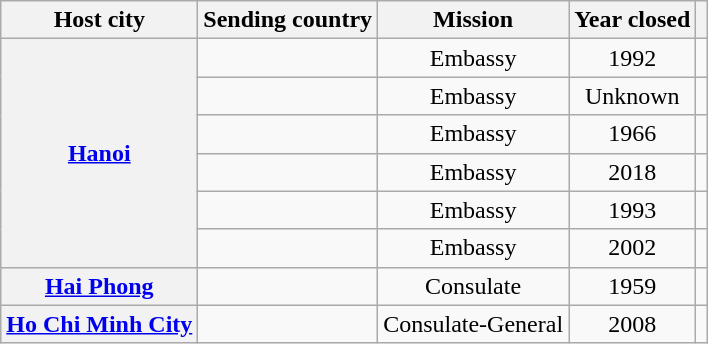<table class="wikitable plainrowheaders">
<tr>
<th scope="col">Host city</th>
<th scope="col">Sending country</th>
<th scope="col">Mission</th>
<th scope="col">Year closed</th>
<th scope="col"></th>
</tr>
<tr>
<th rowspan="6"><a href='#'>Hanoi</a></th>
<td></td>
<td style="text-align:center;">Embassy</td>
<td style="text-align:center;">1992</td>
<td style="text-align:center;"></td>
</tr>
<tr>
<td></td>
<td style="text-align:center;">Embassy</td>
<td style="text-align:center;">Unknown</td>
<td style="text-align:center;"></td>
</tr>
<tr>
<td></td>
<td style="text-align:center;">Embassy</td>
<td style="text-align:center;">1966</td>
<td style="text-align:center;"></td>
</tr>
<tr>
<td></td>
<td style="text-align:center;">Embassy</td>
<td style="text-align:center;">2018</td>
<td style="text-align:center;"></td>
</tr>
<tr>
<td></td>
<td style="text-align:center;">Embassy</td>
<td style="text-align:center;">1993</td>
<td style="text-align:center;"></td>
</tr>
<tr>
<td></td>
<td style="text-align:center;">Embassy</td>
<td style="text-align:center;">2002</td>
<td style="text-align:center;"></td>
</tr>
<tr>
<th><a href='#'>Hai Phong</a></th>
<td></td>
<td style="text-align:center;">Consulate</td>
<td style="text-align:center;">1959</td>
<td style="text-align:center;"></td>
</tr>
<tr>
<th><a href='#'>Ho Chi Minh City</a></th>
<td></td>
<td style="text-align:center;">Consulate-General</td>
<td style="text-align:center;">2008</td>
<td style="text-align:center;"></td>
</tr>
</table>
